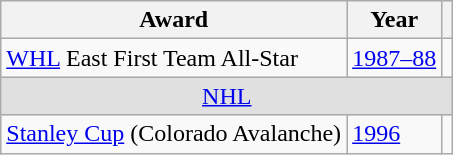<table class="wikitable">
<tr>
<th>Award</th>
<th>Year</th>
<th></th>
</tr>
<tr>
<td><a href='#'>WHL</a> East First Team All-Star</td>
<td><a href='#'>1987–88</a></td>
<td></td>
</tr>
<tr ALIGN="center" bgcolor="#e0e0e0">
<td colspan="3"><a href='#'>NHL</a></td>
</tr>
<tr>
<td><a href='#'>Stanley Cup</a> (Colorado Avalanche)</td>
<td><a href='#'>1996</a></td>
<td></td>
</tr>
</table>
